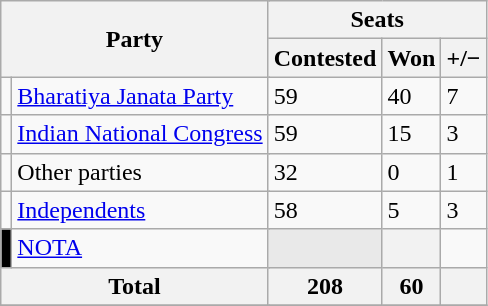<table class="wikitable">
<tr>
<th colspan="4" rowspan="2">Party</th>
<th colspan="3">Seats</th>
</tr>
<tr>
<th>Contested</th>
<th>Won</th>
<th><strong>+/−</strong></th>
</tr>
<tr>
<td></td>
<td colspan="3"><a href='#'>Bharatiya Janata Party</a></td>
<td>59</td>
<td>40</td>
<td>7</td>
</tr>
<tr>
<td></td>
<td colspan="3"><a href='#'>Indian National Congress</a></td>
<td>59</td>
<td>15</td>
<td>3</td>
</tr>
<tr>
<td></td>
<td colspan="3">Other parties</td>
<td>32</td>
<td>0</td>
<td>1</td>
</tr>
<tr>
<td></td>
<td colspan="3"><a href='#'>Independents</a></td>
<td>58</td>
<td>5</td>
<td>3</td>
</tr>
<tr>
<td style="background:Black; color:White"></td>
<td colspan="3"><a href='#'>NOTA</a></td>
<th style="background-color:#E9E9E9"></th>
<th></th>
<td></td>
</tr>
<tr>
<th colspan="4">Total</th>
<th>208</th>
<th>60</th>
<th></th>
</tr>
<tr>
</tr>
</table>
